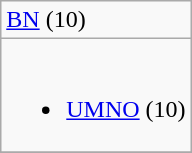<table class="wikitable">
<tr>
<td> <a href='#'>BN</a> (10)</td>
</tr>
<tr>
<td><br><ul><li> <a href='#'>UMNO</a> (10)</li></ul></td>
</tr>
<tr>
</tr>
</table>
